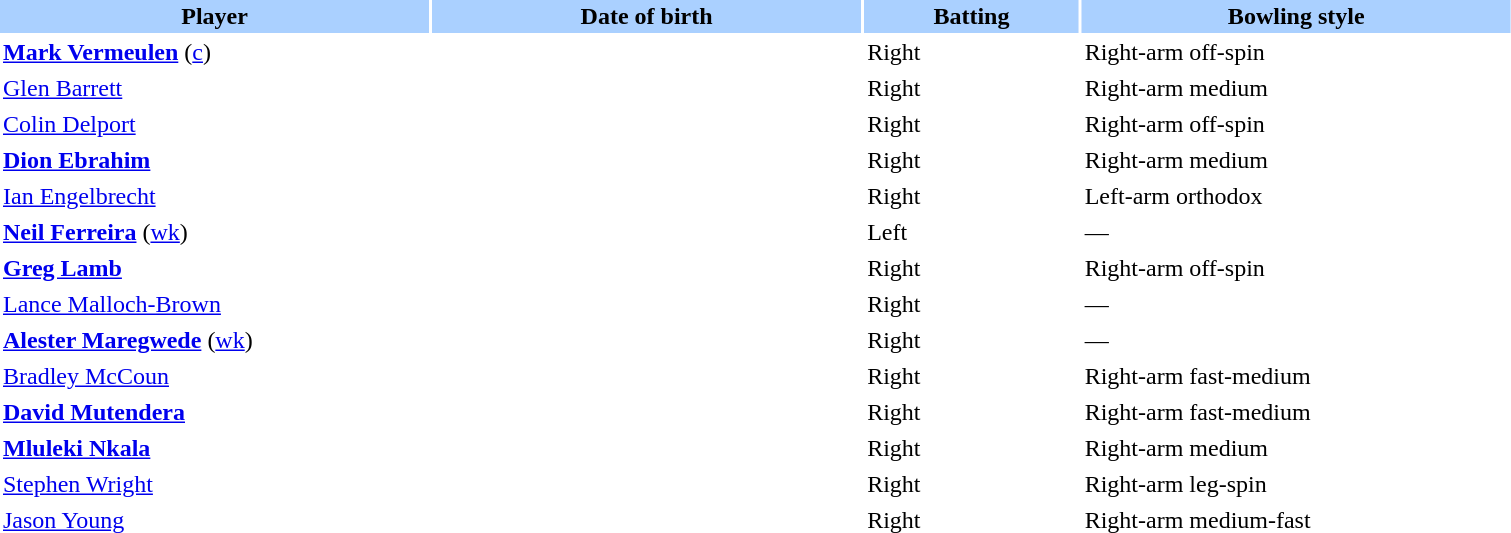<table class="sortable" style="width:80%;" border="0" cellspacing="2" cellpadding="2">
<tr style="background:#aad0ff;">
<th width=20%>Player</th>
<th width=20%>Date of birth</th>
<th width=10%>Batting</th>
<th width=20%>Bowling style</th>
</tr>
<tr>
<td><strong><a href='#'>Mark Vermeulen</a></strong> (<a href='#'>c</a>)</td>
<td></td>
<td>Right</td>
<td>Right-arm off-spin</td>
</tr>
<tr>
<td><a href='#'>Glen Barrett</a></td>
<td></td>
<td>Right</td>
<td>Right-arm medium</td>
</tr>
<tr>
<td><a href='#'>Colin Delport</a></td>
<td></td>
<td>Right</td>
<td>Right-arm off-spin</td>
</tr>
<tr>
<td><strong><a href='#'>Dion Ebrahim</a></strong></td>
<td></td>
<td>Right</td>
<td>Right-arm medium</td>
</tr>
<tr>
<td><a href='#'>Ian Engelbrecht</a></td>
<td></td>
<td>Right</td>
<td>Left-arm orthodox</td>
</tr>
<tr>
<td><strong><a href='#'>Neil Ferreira</a></strong> (<a href='#'>wk</a>)</td>
<td></td>
<td>Left</td>
<td>—</td>
</tr>
<tr>
<td><strong><a href='#'>Greg Lamb</a></strong></td>
<td></td>
<td>Right</td>
<td>Right-arm off-spin</td>
</tr>
<tr>
<td><a href='#'>Lance Malloch-Brown</a></td>
<td></td>
<td>Right</td>
<td>—</td>
</tr>
<tr>
<td><strong><a href='#'>Alester Maregwede</a></strong> (<a href='#'>wk</a>)</td>
<td></td>
<td>Right</td>
<td>—</td>
</tr>
<tr>
<td><a href='#'>Bradley McCoun</a></td>
<td></td>
<td>Right</td>
<td>Right-arm fast-medium</td>
</tr>
<tr>
<td><strong><a href='#'>David Mutendera</a></strong></td>
<td></td>
<td>Right</td>
<td>Right-arm fast-medium</td>
</tr>
<tr>
<td><strong><a href='#'>Mluleki Nkala</a></strong></td>
<td></td>
<td>Right</td>
<td>Right-arm medium</td>
</tr>
<tr>
<td><a href='#'>Stephen Wright</a></td>
<td></td>
<td>Right</td>
<td>Right-arm leg-spin</td>
</tr>
<tr>
<td><a href='#'>Jason Young</a></td>
<td></td>
<td>Right</td>
<td>Right-arm medium-fast</td>
</tr>
</table>
